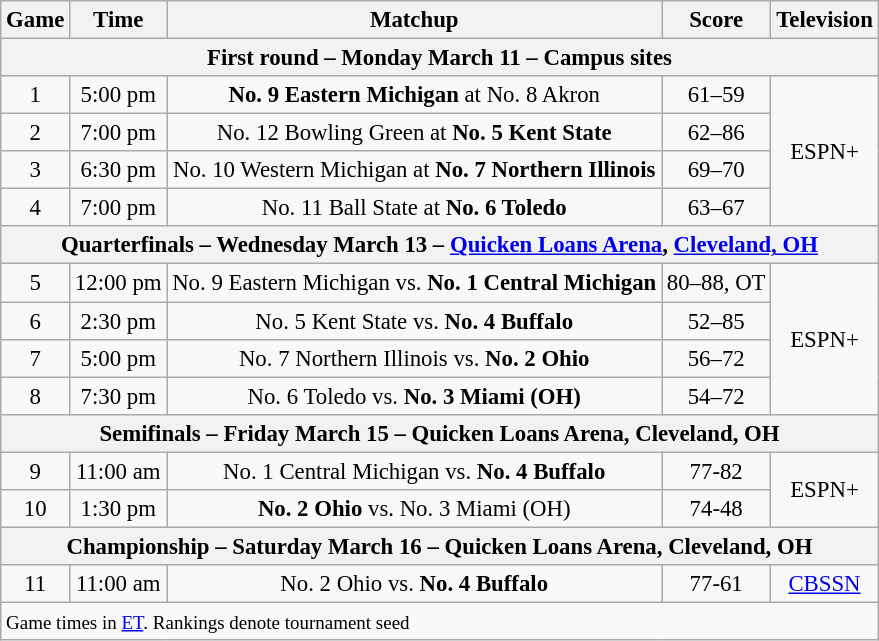<table class="wikitable" style="font-size: 95%;text-align:center">
<tr>
<th>Game</th>
<th>Time</th>
<th>Matchup</th>
<th>Score</th>
<th>Television</th>
</tr>
<tr>
<th colspan=5>First round – Monday March 11 – Campus sites</th>
</tr>
<tr>
<td>1</td>
<td>5:00 pm</td>
<td><strong>No. 9 Eastern Michigan</strong> at No. 8 Akron</td>
<td>61–59</td>
<td rowspan=4>ESPN+</td>
</tr>
<tr>
<td>2</td>
<td>7:00 pm</td>
<td>No. 12 Bowling Green at <strong>No. 5 Kent State</strong></td>
<td>62–86</td>
</tr>
<tr>
<td>3</td>
<td>6:30 pm</td>
<td>No. 10 Western Michigan at <strong>No. 7 Northern Illinois</strong></td>
<td>69–70</td>
</tr>
<tr>
<td>4</td>
<td>7:00 pm</td>
<td>No. 11 Ball State at <strong>No. 6 Toledo</strong></td>
<td>63–67</td>
</tr>
<tr>
<th colspan=5>Quarterfinals – Wednesday March 13 – <a href='#'>Quicken Loans Arena</a>, <a href='#'>Cleveland, OH</a></th>
</tr>
<tr>
<td>5</td>
<td>12:00 pm</td>
<td>No. 9 Eastern Michigan vs. <strong>No. 1 Central Michigan</strong></td>
<td>80–88, OT</td>
<td rowspan=4>ESPN+</td>
</tr>
<tr>
<td>6</td>
<td>2:30 pm</td>
<td>No. 5 Kent State vs. <strong>No. 4 Buffalo</strong></td>
<td>52–85</td>
</tr>
<tr>
<td>7</td>
<td>5:00 pm</td>
<td>No. 7 Northern Illinois vs. <strong>No. 2 Ohio</strong></td>
<td>56–72</td>
</tr>
<tr>
<td>8</td>
<td>7:30 pm</td>
<td>No. 6 Toledo vs. <strong>No. 3 Miami (OH)</strong></td>
<td>54–72</td>
</tr>
<tr>
<th colspan=5>Semifinals – Friday March 15 – Quicken Loans Arena, Cleveland, OH</th>
</tr>
<tr>
<td>9</td>
<td>11:00 am</td>
<td>No. 1 Central Michigan vs. <strong>No. 4 Buffalo</strong></td>
<td>77-82</td>
<td rowspan=2>ESPN+</td>
</tr>
<tr>
<td>10</td>
<td>1:30 pm</td>
<td><strong>No. 2 Ohio</strong> vs. No. 3 Miami (OH)</td>
<td>74-48</td>
</tr>
<tr>
<th colspan=5>Championship – Saturday March 16 – Quicken Loans Arena, Cleveland, OH</th>
</tr>
<tr>
<td>11</td>
<td>11:00 am</td>
<td>No. 2 Ohio vs. <strong>No. 4 Buffalo</strong></td>
<td>77-61</td>
<td><a href='#'>CBSSN</a></td>
</tr>
<tr>
<td colspan=5 align=left><small>Game times in <a href='#'>ET</a>. Rankings denote tournament seed</small></td>
</tr>
</table>
